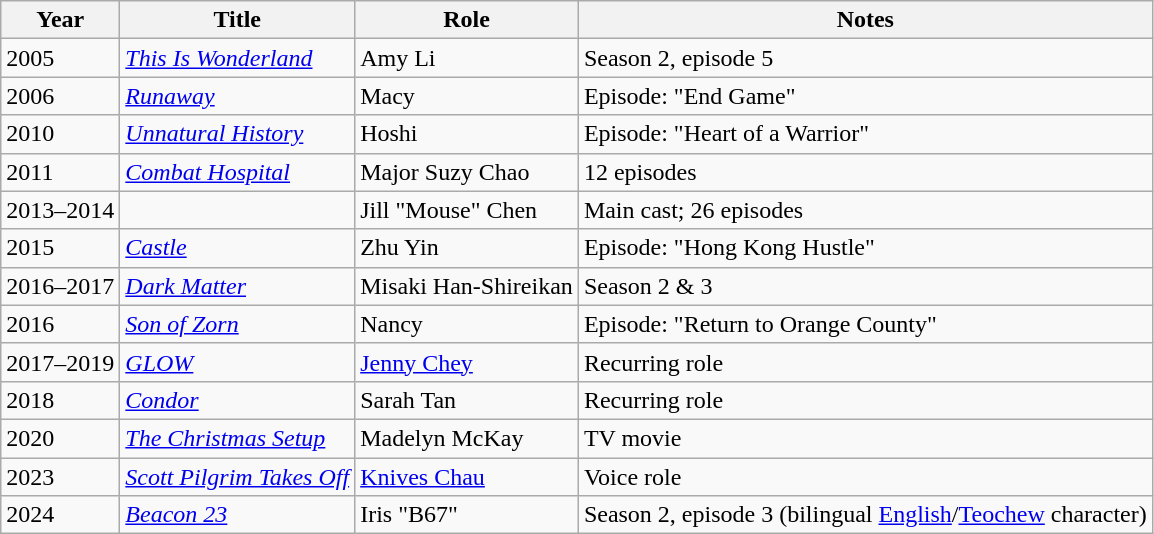<table class="wikitable sortable">
<tr>
<th>Year</th>
<th>Title</th>
<th>Role</th>
<th class="unsortable">Notes</th>
</tr>
<tr>
<td>2005</td>
<td><em><a href='#'>This Is Wonderland</a></em></td>
<td>Amy Li</td>
<td>Season 2, episode 5</td>
</tr>
<tr>
<td>2006</td>
<td><em><a href='#'>Runaway</a></em></td>
<td>Macy</td>
<td>Episode: "End Game"</td>
</tr>
<tr>
<td>2010</td>
<td><em><a href='#'>Unnatural History</a></em></td>
<td>Hoshi</td>
<td>Episode: "Heart of a Warrior"</td>
</tr>
<tr>
<td>2011</td>
<td><em><a href='#'>Combat Hospital</a></em></td>
<td>Major Suzy Chao</td>
<td>12 episodes</td>
</tr>
<tr>
<td>2013–2014</td>
<td><em></em></td>
<td>Jill "Mouse" Chen</td>
<td>Main cast; 26 episodes</td>
</tr>
<tr>
<td>2015</td>
<td><em><a href='#'>Castle</a></em></td>
<td>Zhu Yin</td>
<td>Episode: "Hong Kong Hustle"</td>
</tr>
<tr>
<td>2016–2017</td>
<td><em><a href='#'>Dark Matter</a></em></td>
<td>Misaki Han-Shireikan</td>
<td>Season 2 & 3</td>
</tr>
<tr>
<td>2016</td>
<td><em><a href='#'>Son of Zorn</a></em></td>
<td>Nancy</td>
<td>Episode: "Return to Orange County"</td>
</tr>
<tr>
<td>2017–2019</td>
<td><em><a href='#'>GLOW</a></em></td>
<td><a href='#'>Jenny Chey</a></td>
<td>Recurring role</td>
</tr>
<tr>
<td>2018</td>
<td><em><a href='#'>Condor</a></em></td>
<td>Sarah Tan</td>
<td>Recurring role</td>
</tr>
<tr>
<td>2020</td>
<td data-sort-value="Christmas Setup, The"><em><a href='#'>The Christmas Setup</a></em></td>
<td>Madelyn McKay</td>
<td>TV movie</td>
</tr>
<tr>
<td>2023</td>
<td><em><a href='#'>Scott Pilgrim Takes Off</a></em></td>
<td><a href='#'>Knives Chau</a></td>
<td>Voice role</td>
</tr>
<tr>
<td>2024</td>
<td><em><a href='#'>Beacon 23</a></em></td>
<td>Iris "B67"</td>
<td>Season 2, episode 3 (bilingual <a href='#'>English</a>/<a href='#'>Teochew</a> character)</td>
</tr>
</table>
